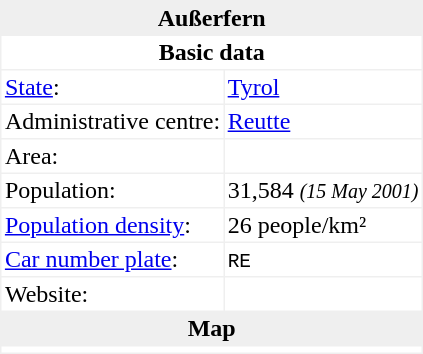<table border="0" cellpadding="2" cellspacing="1" align="right" style="margin-left:1em; background:#EFEFEF;">
<tr>
<th colspan="2">Außerfern</th>
</tr>
<tr ---- bgcolor="#FFFFFF">
<th colspan="2">Basic data</th>
</tr>
<tr ---- bgcolor="#FFFFFF">
<td><a href='#'>State</a>:</td>
<td><a href='#'>Tyrol</a></td>
</tr>
<tr ---- bgcolor="#FFFFFF">
<td>Administrative centre:</td>
<td><a href='#'>Reutte</a></td>
</tr>
<tr ---- bgcolor="#FFFFFF">
<td>Area:</td>
<td></td>
</tr>
<tr ---- bgcolor="#FFFFFF">
<td>Population:</td>
<td>31,584 <small><em>(15 May 2001)</em></small></td>
</tr>
<tr ---- bgcolor="#FFFFFF">
<td><a href='#'>Population density</a>:</td>
<td>26 people/km²</td>
</tr>
<tr ---- bgcolor="#FFFFFF">
<td><a href='#'>Car number plate</a>:</td>
<td><code>RE</code></td>
</tr>
<tr ---- bgcolor="#FFFFFF">
<td>Website:</td>
<td></td>
</tr>
<tr ---->
<th colspan="2">Map</th>
</tr>
<tr ---- bgcolor="#FFFFFF">
<td colspan="2" align="center"></td>
</tr>
</table>
